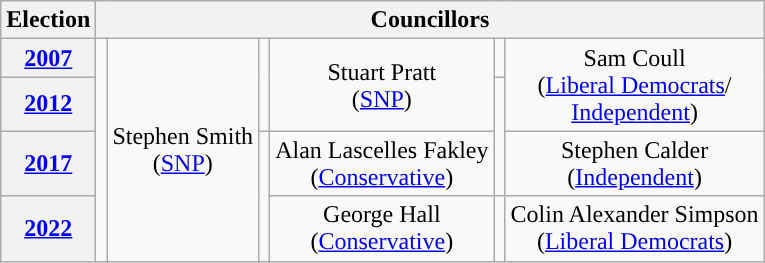<table class="wikitable" style="text-align:center">
<tr>
<th>Election</th>
<th colspan=6>Councillors</th>
</tr>
<tr>
<th><a href='#'>2007</a></th>
<td rowspan=4; style="background-color: "></td>
<td rowspan=4>Stephen Smith<br>(<a href='#'>SNP</a>)</td>
<td rowspan=2; style="background-color: "></td>
<td rowspan=2>Stuart Pratt<br>(<a href='#'>SNP</a>)</td>
<td rowspan=1; style="background-color: "></td>
<td rowspan=2>Sam Coull<br>(<a href='#'>Liberal Democrats</a>/<br><a href='#'>Independent</a>)</td>
</tr>
<tr>
<th><a href='#'>2012</a></th>
<td rowspan=2; style="background-color: "></td>
</tr>
<tr>
<th><a href='#'>2017</a></th>
<td rowspan=2; style="background-color: "></td>
<td rowspan=1>Alan Lascelles Fakley <br>(<a href='#'>Conservative</a>)</td>
<td rowspan=1>Stephen Calder<br>(<a href='#'>Independent</a>)</td>
</tr>
<tr>
<th><a href='#'>2022</a></th>
<td rowspan=1>George Hall <br>(<a href='#'>Conservative</a>)</td>
<td rowspan=1; style="background-color: "></td>
<td rowspan=2>Colin Alexander Simpson<br>(<a href='#'>Liberal Democrats</a>)</td>
</tr>
</table>
